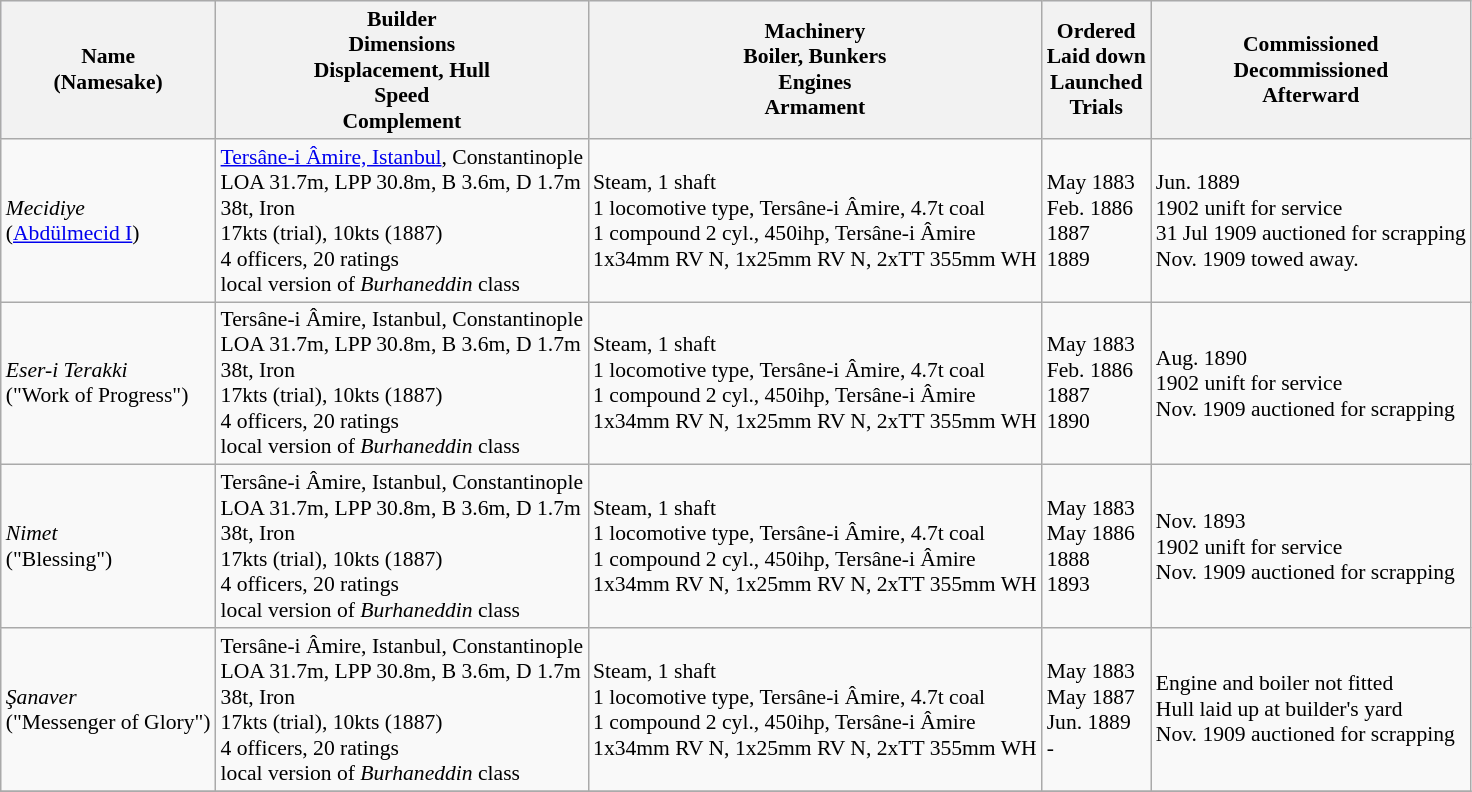<table class="wikitable" style="font-size:90%;">
<tr bgcolor="#e6e9ff">
<th>Name<br>(Namesake)</th>
<th>Builder<br>Dimensions<br>Displacement, Hull<br>Speed<br>Complement</th>
<th>Machinery<br>Boiler, Bunkers<br>Engines<br>Armament</th>
<th>Ordered<br>Laid down<br>Launched<br>Trials</th>
<th>Commissioned<br>Decommissioned<br>Afterward</th>
</tr>
<tr ---->
<td><em>Mecidiye</em><br>(<a href='#'>Abdülmecid I</a>)</td>
<td> <a href='#'>Tersâne-i Âmire, Istanbul</a>, Constantinople<br>LOA 31.7m, LPP 30.8m, B 3.6m, D 1.7m<br>38t, Iron<br>17kts (trial), 10kts (1887)<br>4 officers, 20 ratings<br>local version of <em>Burhaneddin</em> class</td>
<td>Steam, 1 shaft<br>1 locomotive type, Tersâne-i Âmire, 4.7t coal<br>1 compound 2 cyl., 450ihp, Tersâne-i Âmire<br>1x34mm RV N, 1x25mm RV N, 2xTT 355mm WH</td>
<td>May 1883<br>Feb. 1886<br>1887<br>1889</td>
<td>Jun. 1889<br>1902 unift for service<br>31 Jul 1909 auctioned for scrapping<br>Nov. 1909 towed away.</td>
</tr>
<tr ---->
<td><em>Eser-i Terakki</em><br>("Work of Progress")</td>
<td> Tersâne-i Âmire, Istanbul, Constantinople<br>LOA 31.7m, LPP 30.8m, B 3.6m, D 1.7m<br>38t, Iron<br>17kts (trial), 10kts (1887)<br>4 officers, 20 ratings<br>local version of <em>Burhaneddin</em> class</td>
<td>Steam, 1 shaft<br>1 locomotive type, Tersâne-i Âmire, 4.7t coal<br>1 compound 2 cyl., 450ihp, Tersâne-i Âmire<br>1x34mm RV N, 1x25mm RV N, 2xTT 355mm WH</td>
<td>May 1883<br>Feb. 1886<br>1887<br>1890</td>
<td>Aug. 1890<br>1902 unift for service<br>Nov. 1909 auctioned for scrapping</td>
</tr>
<tr ---->
<td><em>Nimet</em><br>("Blessing")</td>
<td> Tersâne-i Âmire, Istanbul, Constantinople<br>LOA 31.7m, LPP 30.8m, B 3.6m, D 1.7m<br>38t, Iron<br>17kts (trial), 10kts (1887)<br>4 officers, 20 ratings<br>local version of <em>Burhaneddin</em> class</td>
<td>Steam, 1 shaft<br>1 locomotive type, Tersâne-i Âmire, 4.7t coal<br>1 compound 2 cyl., 450ihp, Tersâne-i Âmire<br>1x34mm RV N, 1x25mm RV N, 2xTT 355mm WH</td>
<td>May 1883<br>May 1886<br>1888<br>1893</td>
<td>Nov. 1893<br>1902 unift for service<br>Nov. 1909 auctioned for scrapping</td>
</tr>
<tr ---->
<td><em>Şanaver</em><br>("Messenger of Glory")</td>
<td> Tersâne-i Âmire, Istanbul, Constantinople<br>LOA 31.7m, LPP 30.8m, B 3.6m, D 1.7m<br>38t, Iron<br>17kts (trial), 10kts (1887)<br>4 officers, 20 ratings<br>local version of <em>Burhaneddin</em> class</td>
<td>Steam, 1 shaft<br>1 locomotive type, Tersâne-i Âmire, 4.7t coal<br>1 compound 2 cyl., 450ihp, Tersâne-i Âmire<br>1x34mm RV N, 1x25mm RV N, 2xTT 355mm WH</td>
<td>May 1883<br>May 1887<br>Jun. 1889<br>-</td>
<td>Engine and boiler not fitted<br>Hull laid up at builder's yard<br>Nov. 1909 auctioned for scrapping</td>
</tr>
<tr ---->
</tr>
</table>
